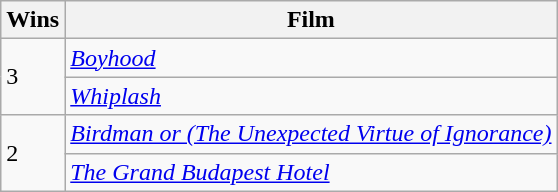<table class="wikitable">
<tr>
<th>Wins</th>
<th>Film</th>
</tr>
<tr>
<td rowspan="2">3</td>
<td><em><a href='#'>Boyhood</a></em></td>
</tr>
<tr>
<td><em><a href='#'>Whiplash</a></em></td>
</tr>
<tr>
<td rowspan="2">2</td>
<td><em><a href='#'>Birdman or (The Unexpected Virtue of Ignorance)</a></em></td>
</tr>
<tr>
<td><em><a href='#'>The Grand Budapest Hotel</a></em></td>
</tr>
</table>
